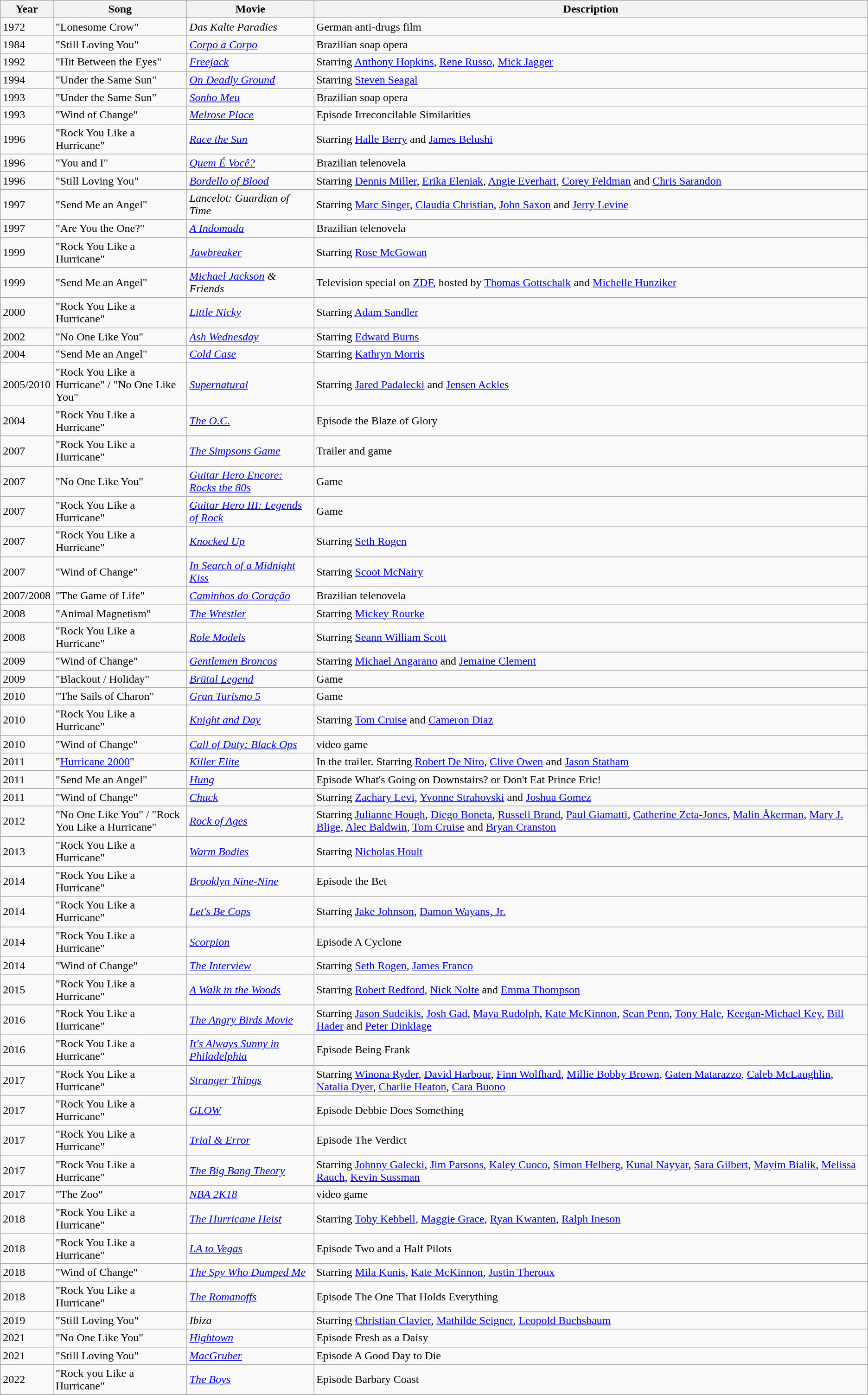<table class="wikitable">
<tr>
<th rowspan>Year</th>
<th style="width:185px;", rowspan>Song</th>
<th style="width:175px;", rowspan>Movie</th>
<th rowspan>Description</th>
</tr>
<tr>
<td>1972</td>
<td>"Lonesome Crow"</td>
<td><em>Das Kalte Paradies</em></td>
<td>German anti-drugs film</td>
</tr>
<tr>
<td>1984</td>
<td>"Still Loving You"</td>
<td><em><a href='#'>Corpo a Corpo</a></em></td>
<td>Brazilian soap opera</td>
</tr>
<tr>
<td>1992</td>
<td>"Hit Between the Eyes"</td>
<td><em><a href='#'>Freejack</a></em></td>
<td>Starring <a href='#'>Anthony Hopkins</a>, <a href='#'>Rene Russo</a>, <a href='#'>Mick Jagger</a></td>
</tr>
<tr>
<td>1994</td>
<td>"Under the Same Sun"</td>
<td><em><a href='#'>On Deadly Ground</a></em></td>
<td>Starring <a href='#'>Steven Seagal</a></td>
</tr>
<tr>
<td>1993</td>
<td>"Under the Same Sun"</td>
<td><em><a href='#'>Sonho Meu</a></em></td>
<td>Brazilian soap opera</td>
</tr>
<tr>
<td>1993</td>
<td>"Wind of Change"</td>
<td><em><a href='#'>Melrose Place</a></em></td>
<td>Episode Irreconcilable Similarities</td>
</tr>
<tr>
<td>1996</td>
<td>"Rock You Like a Hurricane"</td>
<td><em><a href='#'>Race the Sun</a></em></td>
<td>Starring <a href='#'>Halle Berry</a> and <a href='#'>James Belushi</a></td>
</tr>
<tr>
<td>1996</td>
<td>"You and I" </td>
<td><em><a href='#'>Quem É Você?</a></em></td>
<td>Brazilian telenovela</td>
</tr>
<tr>
<td>1996</td>
<td>"Still Loving You"</td>
<td><em><a href='#'>Bordello of Blood</a></em></td>
<td>Starring <a href='#'>Dennis Miller</a>, <a href='#'>Erika Eleniak</a>, <a href='#'>Angie Everhart</a>, <a href='#'>Corey Feldman</a> and <a href='#'>Chris Sarandon</a></td>
</tr>
<tr>
<td>1997</td>
<td>"Send Me an Angel"</td>
<td><em>Lancelot: Guardian of Time</em></td>
<td>Starring <a href='#'>Marc Singer</a>, <a href='#'>Claudia Christian</a>, <a href='#'>John Saxon</a> and <a href='#'>Jerry Levine</a></td>
</tr>
<tr>
<td>1997</td>
<td>"Are You the One?"</td>
<td><em><a href='#'>A Indomada</a></em></td>
<td>Brazilian telenovela</td>
</tr>
<tr>
<td>1999</td>
<td>"Rock You Like a Hurricane"</td>
<td><em><a href='#'>Jawbreaker</a></em></td>
<td>Starring <a href='#'>Rose McGowan</a></td>
</tr>
<tr>
<td>1999</td>
<td>"Send Me an Angel"</td>
<td><em><a href='#'>Michael Jackson</a> & Friends</em></td>
<td>Television special on <a href='#'>ZDF</a>, hosted by <a href='#'>Thomas Gottschalk</a> and <a href='#'>Michelle Hunziker</a></td>
</tr>
<tr>
<td>2000</td>
<td>"Rock You Like a Hurricane"</td>
<td><em><a href='#'>Little Nicky</a></em></td>
<td>Starring <a href='#'>Adam Sandler</a></td>
</tr>
<tr>
<td>2002</td>
<td>"No One Like You"</td>
<td><em><a href='#'>Ash Wednesday</a></em></td>
<td>Starring <a href='#'>Edward Burns</a></td>
</tr>
<tr>
<td>2004</td>
<td>"Send Me an Angel"</td>
<td><em><a href='#'>Cold Case</a></em></td>
<td>Starring <a href='#'>Kathryn Morris</a></td>
</tr>
<tr>
<td>2005/2010</td>
<td>"Rock You Like a Hurricane" / "No One Like You"</td>
<td><em><a href='#'>Supernatural</a></em></td>
<td>Starring <a href='#'>Jared Padalecki</a> and <a href='#'>Jensen Ackles</a></td>
</tr>
<tr>
<td>2004</td>
<td>"Rock You Like a Hurricane"</td>
<td><em><a href='#'>The O.C.</a></em></td>
<td>Episode the Blaze of Glory</td>
</tr>
<tr>
<td>2007</td>
<td>"Rock You Like a Hurricane"</td>
<td><em><a href='#'>The Simpsons Game</a></em></td>
<td>Trailer and game</td>
</tr>
<tr>
<td>2007</td>
<td>"No One Like You"</td>
<td><em><a href='#'>Guitar Hero Encore: Rocks the 80s</a></em></td>
<td>Game</td>
</tr>
<tr>
<td>2007</td>
<td>"Rock You Like a Hurricane"</td>
<td><em><a href='#'>Guitar Hero III: Legends of Rock</a></em></td>
<td>Game</td>
</tr>
<tr>
<td>2007</td>
<td>"Rock You Like a Hurricane"</td>
<td><em><a href='#'>Knocked Up</a></em></td>
<td>Starring <a href='#'>Seth Rogen</a></td>
</tr>
<tr>
<td>2007</td>
<td>"Wind of Change"</td>
<td><em><a href='#'>In Search of a Midnight Kiss</a></em></td>
<td>Starring <a href='#'>Scoot McNairy</a></td>
</tr>
<tr>
<td>2007/2008</td>
<td>"The Game of Life"</td>
<td><em><a href='#'>Caminhos do Coração</a></em></td>
<td>Brazilian telenovela</td>
</tr>
<tr>
<td>2008</td>
<td>"Animal Magnetism"</td>
<td><em><a href='#'>The Wrestler</a></em></td>
<td>Starring <a href='#'>Mickey Rourke</a></td>
</tr>
<tr>
<td>2008</td>
<td>"Rock You Like a Hurricane"</td>
<td><em><a href='#'>Role Models</a></em></td>
<td>Starring <a href='#'>Seann William Scott</a></td>
</tr>
<tr>
<td>2009</td>
<td>"Wind of Change"</td>
<td><em><a href='#'>Gentlemen Broncos</a></em></td>
<td>Starring <a href='#'>Michael Angarano</a> and <a href='#'>Jemaine Clement</a></td>
</tr>
<tr>
<td>2009</td>
<td>"Blackout / Holiday"</td>
<td><em><a href='#'>Brütal Legend</a></em></td>
<td>Game</td>
</tr>
<tr>
<td>2010</td>
<td>"The Sails of Charon"</td>
<td><em><a href='#'>Gran Turismo 5</a></em></td>
<td>Game</td>
</tr>
<tr>
<td>2010</td>
<td>"Rock You Like a Hurricane"</td>
<td><em><a href='#'>Knight and Day</a></em></td>
<td>Starring <a href='#'>Tom Cruise</a> and <a href='#'>Cameron Diaz</a></td>
</tr>
<tr>
<td>2010</td>
<td>"Wind of Change"</td>
<td><em><a href='#'>Call of Duty: Black Ops</a></em></td>
<td>video game</td>
</tr>
<tr>
<td>2011</td>
<td>"<a href='#'>Hurricane 2000</a>"</td>
<td><em><a href='#'>Killer Elite</a></em></td>
<td>In the trailer. Starring <a href='#'>Robert De Niro</a>, <a href='#'>Clive Owen</a> and <a href='#'>Jason Statham</a></td>
</tr>
<tr>
<td>2011</td>
<td>"Send Me an Angel"</td>
<td><em><a href='#'>Hung</a></em></td>
<td>Episode What's Going on Downstairs? or Don't Eat Prince Eric!</td>
</tr>
<tr>
<td>2011</td>
<td>"Wind of Change"</td>
<td><em><a href='#'>Chuck</a></em></td>
<td>Starring <a href='#'>Zachary Levi</a>, <a href='#'>Yvonne Strahovski</a> and <a href='#'>Joshua Gomez</a></td>
</tr>
<tr>
<td>2012</td>
<td>"No One Like You" / "Rock You Like a Hurricane"</td>
<td><em><a href='#'>Rock of Ages</a></em></td>
<td>Starring <a href='#'>Julianne Hough</a>, <a href='#'>Diego Boneta</a>, <a href='#'>Russell Brand</a>, <a href='#'>Paul Giamatti</a>, <a href='#'>Catherine Zeta-Jones</a>, <a href='#'>Malin Åkerman</a>, <a href='#'>Mary J. Blige</a>, <a href='#'>Alec Baldwin</a>, <a href='#'>Tom Cruise</a> and <a href='#'>Bryan Cranston</a></td>
</tr>
<tr>
<td>2013</td>
<td>"Rock You Like a Hurricane"</td>
<td><em><a href='#'>Warm Bodies</a></em></td>
<td>Starring <a href='#'>Nicholas Hoult</a></td>
</tr>
<tr>
<td>2014</td>
<td>"Rock You Like a Hurricane"</td>
<td><em><a href='#'>Brooklyn Nine-Nine</a></em></td>
<td>Episode the Bet</td>
</tr>
<tr>
<td>2014</td>
<td>"Rock You Like a Hurricane"</td>
<td><em><a href='#'>Let's Be Cops</a></em></td>
<td>Starring <a href='#'>Jake Johnson</a>, <a href='#'>Damon Wayans, Jr.</a></td>
</tr>
<tr>
<td>2014</td>
<td>"Rock You Like a Hurricane"</td>
<td><em><a href='#'>Scorpion</a></em></td>
<td>Episode A Cyclone</td>
</tr>
<tr>
<td>2014</td>
<td>"Wind of Change"</td>
<td><em><a href='#'>The Interview</a></em></td>
<td>Starring <a href='#'>Seth Rogen</a>, <a href='#'>James Franco</a></td>
</tr>
<tr>
<td>2015</td>
<td>"Rock You Like a Hurricane"</td>
<td><em><a href='#'>A Walk in the Woods</a></em></td>
<td>Starring <a href='#'>Robert Redford</a>, <a href='#'>Nick Nolte</a> and <a href='#'>Emma Thompson</a></td>
</tr>
<tr>
<td>2016</td>
<td>"Rock You Like a Hurricane"</td>
<td><em><a href='#'>The Angry Birds Movie</a></em></td>
<td>Starring <a href='#'>Jason Sudeikis</a>, <a href='#'>Josh Gad</a>, <a href='#'>Maya Rudolph</a>, <a href='#'>Kate McKinnon</a>, <a href='#'>Sean Penn</a>, <a href='#'>Tony Hale</a>, <a href='#'>Keegan-Michael Key</a>, <a href='#'>Bill Hader</a> and <a href='#'>Peter Dinklage</a></td>
</tr>
<tr>
<td>2016</td>
<td>"Rock You Like a Hurricane"</td>
<td><em><a href='#'>It's Always Sunny in Philadelphia</a></em></td>
<td>Episode Being Frank</td>
</tr>
<tr>
<td>2017</td>
<td>"Rock You Like a Hurricane"</td>
<td><em><a href='#'>Stranger Things</a></em></td>
<td>Starring <a href='#'>Winona Ryder</a>, <a href='#'>David Harbour</a>, <a href='#'>Finn Wolfhard</a>, <a href='#'>Millie Bobby Brown</a>, <a href='#'>Gaten Matarazzo</a>, <a href='#'>Caleb McLaughlin</a>, <a href='#'>Natalia Dyer</a>, <a href='#'>Charlie Heaton</a>, <a href='#'>Cara Buono</a></td>
</tr>
<tr>
<td>2017</td>
<td>"Rock You Like a Hurricane"</td>
<td><em><a href='#'>GLOW</a></em></td>
<td>Episode Debbie Does Something</td>
</tr>
<tr>
<td>2017</td>
<td>"Rock You Like a Hurricane"</td>
<td><em><a href='#'>Trial & Error</a></em></td>
<td>Episode The Verdict</td>
</tr>
<tr>
<td>2017</td>
<td>"Rock You Like a Hurricane"</td>
<td><em><a href='#'>The Big Bang Theory</a></em></td>
<td>Starring <a href='#'>Johnny Galecki</a>, <a href='#'>Jim Parsons</a>, <a href='#'>Kaley Cuoco</a>, <a href='#'>Simon Helberg</a>, <a href='#'>Kunal Nayyar</a>, <a href='#'>Sara Gilbert</a>, <a href='#'>Mayim Bialik</a>, <a href='#'>Melissa Rauch</a>, <a href='#'>Kevin Sussman</a></td>
</tr>
<tr>
<td>2017</td>
<td>"The Zoo"</td>
<td><em><a href='#'>NBA 2K18</a></em></td>
<td>video game</td>
</tr>
<tr>
<td>2018</td>
<td>"Rock You Like a Hurricane"</td>
<td><em><a href='#'>The Hurricane Heist</a></em></td>
<td>Starring <a href='#'>Toby Kebbell</a>, <a href='#'>Maggie Grace</a>, <a href='#'>Ryan Kwanten</a>, <a href='#'>Ralph Ineson</a></td>
</tr>
<tr>
<td>2018</td>
<td>"Rock You Like a Hurricane"</td>
<td><em><a href='#'>LA to Vegas</a></em></td>
<td>Episode Two and a Half Pilots</td>
</tr>
<tr>
<td>2018</td>
<td>"Wind of Change"</td>
<td><em><a href='#'>The Spy Who Dumped Me</a></em></td>
<td>Starring <a href='#'>Mila Kunis</a>, <a href='#'>Kate McKinnon</a>, <a href='#'>Justin Theroux</a></td>
</tr>
<tr>
<td>2018</td>
<td>"Rock You Like a Hurricane"</td>
<td><em><a href='#'>The Romanoffs</a></em></td>
<td>Episode The One That Holds Everything</td>
</tr>
<tr>
<td>2019</td>
<td>"Still Loving You"</td>
<td><em>Ibiza</em></td>
<td>Starring <a href='#'>Christian Clavier</a>, <a href='#'>Mathilde Seigner</a>, <a href='#'>Leopold Buchsbaum</a></td>
</tr>
<tr>
<td>2021</td>
<td>"No One Like You"</td>
<td><em><a href='#'>Hightown</a></em></td>
<td>Episode Fresh as a Daisy</td>
</tr>
<tr>
<td>2021</td>
<td>"Still Loving You"</td>
<td><em><a href='#'>MacGruber</a></em></td>
<td>Episode A Good Day to Die</td>
</tr>
<tr>
<td>2022</td>
<td>"Rock you Like a Hurricane"</td>
<td><em><a href='#'>The Boys</a></em></td>
<td>Episode Barbary Coast</td>
</tr>
<tr>
</tr>
</table>
